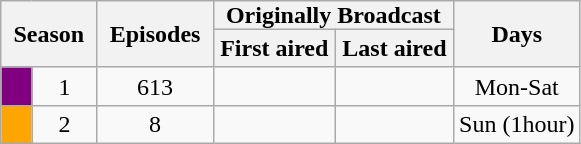<table class="wikitable" style="text-align:center">
<tr>
<th style="padding: 0 8px" colspan="2" rowspan="2">Season</th>
<th style="padding: 0 8px" rowspan="2">Episodes</th>
<th style="padding: 0 8px" colspan="2">Originally Broadcast</th>
<th style="padding: 0 8px" rowspan="2">Days</th>
</tr>
<tr>
<th style="padding: 1 8px">First aired</th>
<th style="padding: 1 8px">Last aired</th>
</tr>
<tr>
<td style="background:Purple"></td>
<td align="center">1</td>
<td align="center">613</td>
<td align="center"></td>
<td align="center"></td>
<td align="center">Mon-Sat</td>
</tr>
<tr>
<td style="background:Orange"></td>
<td align="center">2</td>
<td align="center">8</td>
<td align="center"></td>
<td align="center"></td>
<td align="center">Sun (1hour)</td>
</tr>
</table>
